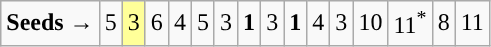<table class="wikitable">
<tr align=center>
<td align=left><strong>Seeds →</strong></td>
<td>5</td>
<td bgcolor="FFFF99">3</td>
<td>6</td>
<td>4</td>
<td>5</td>
<td>3</td>
<td><strong>1</strong></td>
<td>3</td>
<td><strong>1</strong></td>
<td>4</td>
<td>3</td>
<td>10</td>
<td>11<sup>*</sup></td>
<td>8</td>
<td>11</td>
</tr>
</table>
